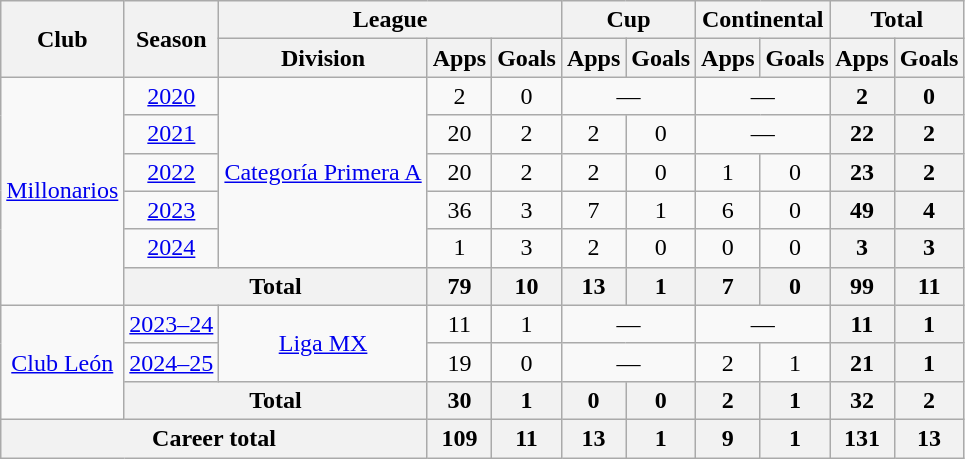<table class="wikitable center" style="text-align: center">
<tr>
<th rowspan="2">Club</th>
<th rowspan="2">Season</th>
<th colspan="3">League</th>
<th colspan="2">Cup</th>
<th colspan="2">Continental</th>
<th colspan="2">Total</th>
</tr>
<tr>
<th>Division</th>
<th>Apps</th>
<th>Goals</th>
<th>Apps</th>
<th>Goals</th>
<th>Apps</th>
<th>Goals</th>
<th>Apps</th>
<th>Goals</th>
</tr>
<tr>
<td rowspan=6><a href='#'>Millonarios</a></td>
<td><a href='#'>2020</a></td>
<td rowspan=5><a href='#'>Categoría Primera A</a></td>
<td>2</td>
<td>0</td>
<td colspan=2>—</td>
<td colspan=2>—</td>
<th>2</th>
<th>0</th>
</tr>
<tr>
<td><a href='#'>2021</a></td>
<td>20</td>
<td>2</td>
<td>2</td>
<td>0</td>
<td colspan=2>—</td>
<th>22</th>
<th>2</th>
</tr>
<tr>
<td><a href='#'>2022</a></td>
<td>20</td>
<td>2</td>
<td>2</td>
<td>0</td>
<td>1</td>
<td>0</td>
<th>23</th>
<th>2</th>
</tr>
<tr>
<td><a href='#'>2023</a></td>
<td>36</td>
<td>3</td>
<td>7</td>
<td>1</td>
<td>6</td>
<td>0</td>
<th>49</th>
<th>4</th>
</tr>
<tr>
<td><a href='#'>2024</a></td>
<td>1</td>
<td>3</td>
<td>2</td>
<td>0</td>
<td>0</td>
<td>0</td>
<th>3</th>
<th>3</th>
</tr>
<tr>
<th colspan=2>Total</th>
<th>79</th>
<th>10</th>
<th>13</th>
<th>1</th>
<th>7</th>
<th>0</th>
<th>99</th>
<th>11</th>
</tr>
<tr>
<td rowspan="3"><a href='#'>Club León</a></td>
<td><a href='#'>2023–24</a></td>
<td rowspan="2"><a href='#'>Liga MX</a></td>
<td>11</td>
<td>1</td>
<td colspan=2>—</td>
<td colspan=2>—</td>
<th>11</th>
<th>1</th>
</tr>
<tr>
<td><a href='#'>2024–25</a></td>
<td>19</td>
<td>0</td>
<td colspan="2">—</td>
<td>2</td>
<td>1</td>
<th>21</th>
<th>1</th>
</tr>
<tr>
<th colspan="2">Total</th>
<th>30</th>
<th>1</th>
<th>0</th>
<th>0</th>
<th>2</th>
<th>1</th>
<th>32</th>
<th>2</th>
</tr>
<tr>
<th colspan="3">Career total</th>
<th>109</th>
<th>11</th>
<th>13</th>
<th>1</th>
<th>9</th>
<th>1</th>
<th>131</th>
<th>13</th>
</tr>
</table>
